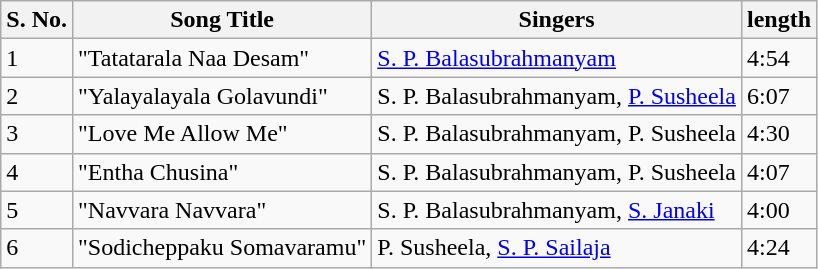<table class="wikitable">
<tr>
<th>S. No.</th>
<th>Song Title</th>
<th>Singers</th>
<th>length</th>
</tr>
<tr>
<td>1</td>
<td>"Tatatarala Naa Desam"</td>
<td><a href='#'>S. P. Balasubrahmanyam</a></td>
<td>4:54</td>
</tr>
<tr>
<td>2</td>
<td>"Yalayalayala Golavundi"</td>
<td>S. P. Balasubrahmanyam, <a href='#'>P. Susheela</a></td>
<td>6:07</td>
</tr>
<tr>
<td>3</td>
<td>"Love Me Allow Me"</td>
<td>S. P. Balasubrahmanyam, P. Susheela</td>
<td>4:30</td>
</tr>
<tr>
<td>4</td>
<td>"Entha Chusina"</td>
<td>S. P. Balasubrahmanyam, P. Susheela</td>
<td>4:07</td>
</tr>
<tr>
<td>5</td>
<td>"Navvara Navvara"</td>
<td>S. P. Balasubrahmanyam, <a href='#'>S. Janaki</a></td>
<td>4:00</td>
</tr>
<tr>
<td>6</td>
<td>"Sodicheppaku Somavaramu"</td>
<td>P. Susheela, <a href='#'>S. P. Sailaja</a></td>
<td>4:24</td>
</tr>
</table>
